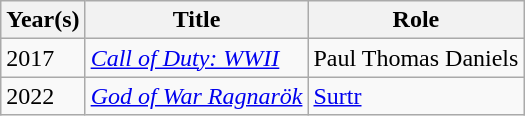<table class="sortable wikitable">
<tr>
<th>Year(s)</th>
<th>Title</th>
<th>Role</th>
</tr>
<tr>
<td>2017</td>
<td><em><a href='#'>Call of Duty: WWII</a></em></td>
<td>Paul Thomas Daniels</td>
</tr>
<tr>
<td>2022</td>
<td><em><a href='#'>God of War Ragnarök</a></em></td>
<td><a href='#'>Surtr</a></td>
</tr>
</table>
